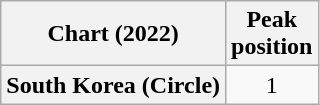<table class="wikitable plainrowheaders" style="text-align:center">
<tr>
<th scope="col">Chart (2022)</th>
<th scope="col">Peak<br>position</th>
</tr>
<tr>
<th scope="row">South Korea (Circle)</th>
<td>1</td>
</tr>
</table>
